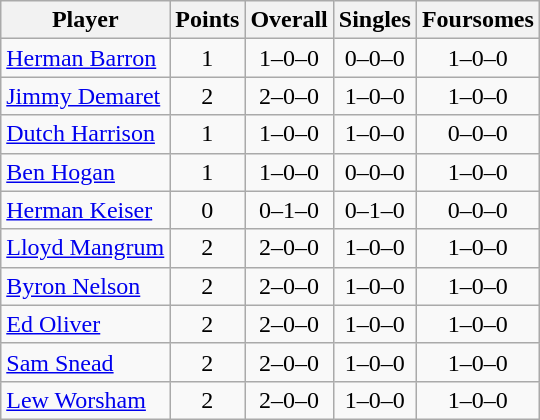<table class="wikitable sortable" style="text-align:center">
<tr>
<th>Player</th>
<th>Points</th>
<th>Overall</th>
<th>Singles</th>
<th>Foursomes</th>
</tr>
<tr>
<td align=left><a href='#'>Herman Barron</a></td>
<td>1</td>
<td>1–0–0</td>
<td>0–0–0</td>
<td>1–0–0</td>
</tr>
<tr>
<td align=left><a href='#'>Jimmy Demaret</a></td>
<td>2</td>
<td>2–0–0</td>
<td>1–0–0</td>
<td>1–0–0</td>
</tr>
<tr>
<td align=left><a href='#'>Dutch Harrison</a></td>
<td>1</td>
<td>1–0–0</td>
<td>1–0–0</td>
<td>0–0–0</td>
</tr>
<tr>
<td align=left><a href='#'>Ben Hogan</a></td>
<td>1</td>
<td>1–0–0</td>
<td>0–0–0</td>
<td>1–0–0</td>
</tr>
<tr>
<td align=left><a href='#'>Herman Keiser</a></td>
<td>0</td>
<td>0–1–0</td>
<td>0–1–0</td>
<td>0–0–0</td>
</tr>
<tr>
<td align=left><a href='#'>Lloyd Mangrum</a></td>
<td>2</td>
<td>2–0–0</td>
<td>1–0–0</td>
<td>1–0–0</td>
</tr>
<tr>
<td align=left><a href='#'>Byron Nelson</a></td>
<td>2</td>
<td>2–0–0</td>
<td>1–0–0</td>
<td>1–0–0</td>
</tr>
<tr>
<td align=left><a href='#'>Ed Oliver</a></td>
<td>2</td>
<td>2–0–0</td>
<td>1–0–0</td>
<td>1–0–0</td>
</tr>
<tr>
<td align=left><a href='#'>Sam Snead</a></td>
<td>2</td>
<td>2–0–0</td>
<td>1–0–0</td>
<td>1–0–0</td>
</tr>
<tr>
<td align=left><a href='#'>Lew Worsham</a></td>
<td>2</td>
<td>2–0–0</td>
<td>1–0–0</td>
<td>1–0–0</td>
</tr>
</table>
